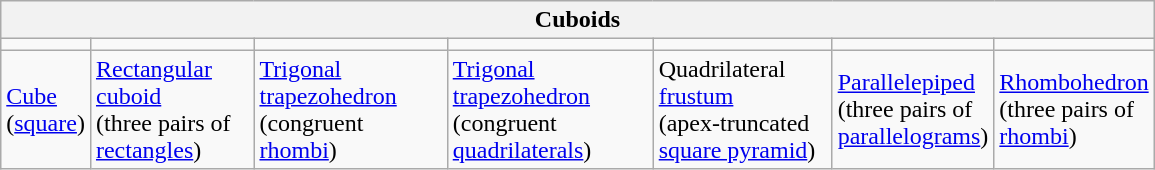<table class="wikitable" width=770>
<tr>
<th colspan=7>Cuboids</th>
</tr>
<tr align=center>
<td></td>
<td></td>
<td></td>
<td></td>
<td></td>
<td></td>
<td></td>
</tr>
<tr>
<td><a href='#'>Cube</a><br>(<a href='#'>square</a>)</td>
<td><a href='#'>Rectangular cuboid</a><br>(three pairs of<br><a href='#'>rectangles</a>)</td>
<td><a href='#'>Trigonal trapezohedron</a><br>(congruent <a href='#'>rhombi</a>)</td>
<td><a href='#'>Trigonal trapezohedron</a><br>(congruent <a href='#'>quadrilaterals</a>)</td>
<td>Quadrilateral <a href='#'>frustum</a><br>(apex-truncated<br><a href='#'>square pyramid</a>)</td>
<td><a href='#'>Parallelepiped</a><br>(three pairs of<br><a href='#'>parallelograms</a>)</td>
<td><a href='#'>Rhombohedron</a><br>(three pairs of<br><a href='#'>rhombi</a>)</td>
</tr>
</table>
